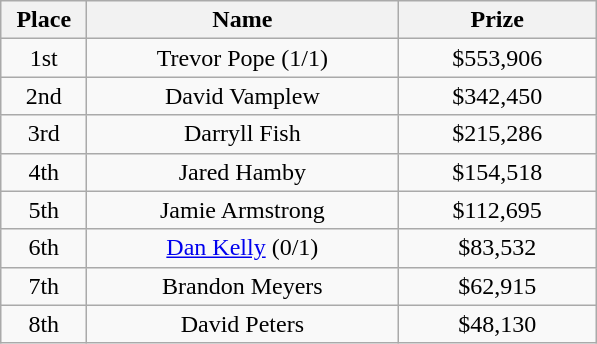<table class="wikitable">
<tr>
<th width="50">Place</th>
<th width="200">Name</th>
<th width="125">Prize</th>
</tr>
<tr>
<td align = "center">1st</td>
<td align = "center">Trevor Pope (1/1)</td>
<td align = "center">$553,906</td>
</tr>
<tr>
<td align = "center">2nd</td>
<td align = "center">David Vamplew</td>
<td align = "center">$342,450</td>
</tr>
<tr>
<td align = "center">3rd</td>
<td align = "center">Darryll Fish</td>
<td align = "center">$215,286</td>
</tr>
<tr>
<td align = "center">4th</td>
<td align = "center">Jared Hamby</td>
<td align = "center">$154,518</td>
</tr>
<tr>
<td align = "center">5th</td>
<td align = "center">Jamie Armstrong</td>
<td align = "center">$112,695</td>
</tr>
<tr>
<td align = "center">6th</td>
<td align = "center"><a href='#'>Dan Kelly</a> (0/1)</td>
<td align = "center">$83,532</td>
</tr>
<tr>
<td align = "center">7th</td>
<td align = "center">Brandon Meyers</td>
<td align = "center">$62,915</td>
</tr>
<tr>
<td align = "center">8th</td>
<td align = "center">David Peters</td>
<td align = "center">$48,130</td>
</tr>
</table>
